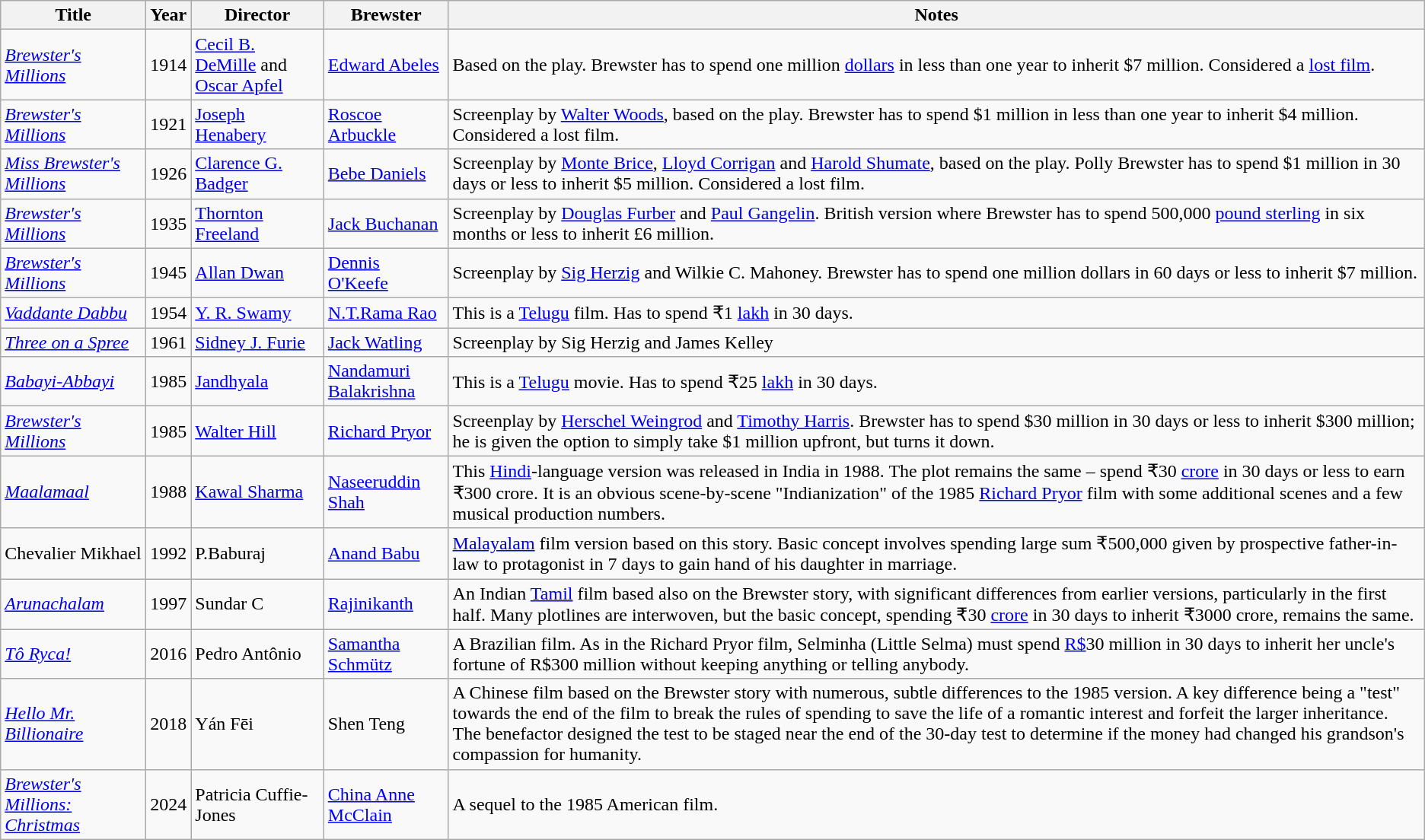<table class="wikitable">
<tr>
<th>Title</th>
<th>Year</th>
<th>Director</th>
<th>Brewster</th>
<th>Notes</th>
</tr>
<tr>
<td><em><a href='#'>Brewster's Millions</a></em></td>
<td>1914</td>
<td><a href='#'>Cecil B. DeMille</a> and <a href='#'>Oscar Apfel</a></td>
<td><a href='#'>Edward Abeles</a></td>
<td>Based on the play. Brewster has to spend one million <a href='#'>dollars</a> in less than one year to inherit $7 million. Considered a <a href='#'>lost film</a>.</td>
</tr>
<tr>
<td><em><a href='#'>Brewster's Millions</a></em></td>
<td>1921</td>
<td><a href='#'>Joseph Henabery</a></td>
<td><a href='#'>Roscoe Arbuckle</a></td>
<td>Screenplay by <a href='#'>Walter Woods</a>, based on the play. Brewster has to spend $1 million in less than one year to inherit $4 million. Considered a lost film.</td>
</tr>
<tr>
<td><em><a href='#'>Miss Brewster's Millions</a></em></td>
<td>1926</td>
<td><a href='#'>Clarence G. Badger</a></td>
<td><a href='#'>Bebe Daniels</a></td>
<td>Screenplay by <a href='#'>Monte Brice</a>, <a href='#'>Lloyd Corrigan</a> and <a href='#'>Harold Shumate</a>, based on the play. Polly Brewster has to spend $1 million in 30 days or less to inherit $5 million. Considered a lost film.</td>
</tr>
<tr>
<td><em><a href='#'>Brewster's Millions</a></em></td>
<td>1935</td>
<td><a href='#'>Thornton Freeland</a></td>
<td><a href='#'>Jack Buchanan</a></td>
<td>Screenplay by <a href='#'>Douglas Furber</a> and <a href='#'>Paul Gangelin</a>. British version where Brewster has to spend 500,000 <a href='#'>pound sterling</a> in six months or less to inherit £6 million.</td>
</tr>
<tr>
<td><em><a href='#'>Brewster's Millions</a></em></td>
<td>1945</td>
<td><a href='#'>Allan Dwan</a></td>
<td><a href='#'>Dennis O'Keefe</a></td>
<td>Screenplay by <a href='#'>Sig Herzig</a> and Wilkie C. Mahoney. Brewster has to spend one million dollars in 60 days or less to inherit $7 million.</td>
</tr>
<tr>
<td><em><a href='#'>Vaddante Dabbu</a></em></td>
<td>1954</td>
<td><a href='#'>Y. R. Swamy</a></td>
<td><a href='#'>N.T.Rama Rao</a></td>
<td>This is a <a href='#'>Telugu</a> film. Has to spend ₹1 <a href='#'>lakh</a> in 30 days.</td>
</tr>
<tr>
<td><em><a href='#'>Three on a Spree</a></em></td>
<td>1961</td>
<td><a href='#'>Sidney J. Furie</a></td>
<td><a href='#'>Jack Watling</a></td>
<td>Screenplay by Sig Herzig and James Kelley</td>
</tr>
<tr>
<td><em><a href='#'>Babayi-Abbayi</a></em></td>
<td>1985</td>
<td><a href='#'>Jandhyala</a></td>
<td><a href='#'>Nandamuri Balakrishna</a></td>
<td>This is a <a href='#'>Telugu</a> movie. Has to spend ₹25 <a href='#'>lakh</a> in 30 days.</td>
</tr>
<tr>
<td><em><a href='#'>Brewster's Millions</a></em></td>
<td>1985</td>
<td><a href='#'>Walter Hill</a></td>
<td><a href='#'>Richard Pryor</a></td>
<td>Screenplay by <a href='#'>Herschel Weingrod</a> and <a href='#'>Timothy Harris</a>. Brewster has to spend $30 million in 30 days or less to inherit $300 million; he is given the option to simply take $1 million upfront, but turns it down.</td>
</tr>
<tr>
<td><em><a href='#'>Maalamaal</a></em></td>
<td>1988</td>
<td><a href='#'>Kawal Sharma</a></td>
<td><a href='#'>Naseeruddin Shah</a></td>
<td>This <a href='#'>Hindi</a>-language version was released in India in 1988. The plot remains the same – spend ₹30 <a href='#'>crore</a> in 30 days or less to earn ₹300 crore. It is an obvious scene-by-scene "Indianization" of the 1985 <a href='#'>Richard Pryor</a> film with some additional scenes and a few musical production numbers.</td>
</tr>
<tr>
<td>Chevalier Mikhael</td>
<td>1992</td>
<td>P.Baburaj</td>
<td><a href='#'>Anand Babu</a></td>
<td><a href='#'>Malayalam</a> film version based on this story. Basic concept involves spending large sum ₹500,000 given by prospective father-in-law to protagonist in 7 days to gain hand of his daughter in marriage.</td>
</tr>
<tr>
<td><em><a href='#'>Arunachalam</a></em></td>
<td>1997</td>
<td>Sundar C</td>
<td><a href='#'>Rajinikanth</a></td>
<td>An Indian <a href='#'>Tamil</a> film based also on the Brewster story, with significant differences from earlier versions, particularly in the first half. Many plotlines are interwoven, but the basic concept, spending ₹30 <a href='#'>crore</a> in 30 days to inherit ₹3000 crore, remains the same.</td>
</tr>
<tr>
<td><em><a href='#'>Tô Ryca!</a></em></td>
<td>2016</td>
<td>Pedro Antônio</td>
<td><a href='#'>Samantha Schmütz</a></td>
<td>A Brazilian film. As in the Richard Pryor film, Selminha (Little Selma) must spend <a href='#'>R$</a>30 million in 30 days to inherit her uncle's fortune of R$300 million without keeping anything or telling anybody.</td>
</tr>
<tr>
<td><em><a href='#'>Hello Mr. Billionaire</a></em></td>
<td>2018</td>
<td>Yán Fēi</td>
<td>Shen Teng</td>
<td>A Chinese film based on the Brewster story with numerous, subtle differences to the 1985 version. A key difference being a "test" towards the end of the film to break the rules of spending to save the life of a romantic interest and forfeit the larger inheritance.  The benefactor designed the test to be staged near the end of the 30-day test to determine if the money had changed his grandson's compassion for humanity.</td>
</tr>
<tr>
<td><em><a href='#'>Brewster's Millions: Christmas</a></em></td>
<td>2024</td>
<td>Patricia Cuffie-Jones</td>
<td><a href='#'>China Anne McClain</a></td>
<td>A sequel to the 1985 American film.</td>
</tr>
</table>
